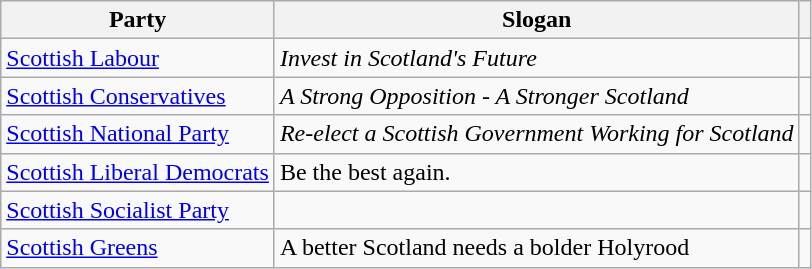<table class="wikitable">
<tr>
<th>Party</th>
<th>Slogan</th>
<th></th>
</tr>
<tr>
<td><a href='#'>Scottish Labour</a></td>
<td><em>Invest in Scotland's Future</em></td>
<td></td>
</tr>
<tr>
<td><a href='#'>Scottish Conservatives</a></td>
<td><em>A Strong Opposition - A Stronger Scotland</em></td>
<td></td>
</tr>
<tr>
<td><a href='#'>Scottish National Party</a></td>
<td><em>Re-elect a Scottish Government Working for Scotland</em></td>
<td></td>
</tr>
<tr>
<td><a href='#'>Scottish Liberal Democrats</a></td>
<td>Be the best again.</td>
<td></td>
</tr>
<tr>
<td><a href='#'>Scottish Socialist Party</a></td>
<td></td>
<td></td>
</tr>
<tr>
<td><a href='#'>Scottish Greens</a></td>
<td>A better Scotland needs a bolder Holyrood</td>
<td></td>
</tr>
</table>
